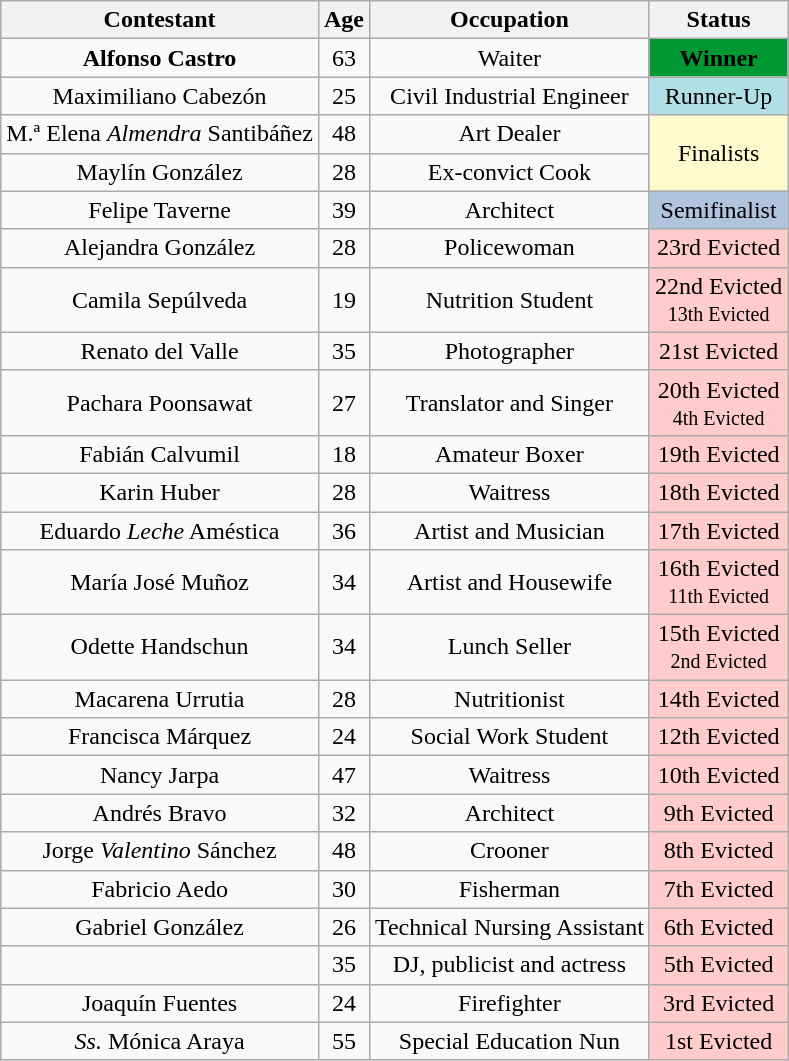<table class="wikitable sortable plainrowheaders" style="text-align:center">
<tr>
<th>Contestant</th>
<th>Age</th>
<th>Occupation</th>
<th>Status</th>
</tr>
<tr>
<td><strong>Alfonso Castro</strong></td>
<td>63</td>
<td>Waiter</td>
<td style="background:#093"><span><strong>Winner</strong></span></td>
</tr>
<tr>
<td>Maximiliano Cabezón</td>
<td>25</td>
<td>Civil Industrial Engineer</td>
<td style="background:#B0E0E6">Runner-Up</td>
</tr>
<tr>
<td>M.ª Elena <em>Almendra</em> Santibáñez</td>
<td>48</td>
<td>Art Dealer</td>
<td style="background:#FFFACD" rowspan=2>Finalists</td>
</tr>
<tr>
<td>Maylín González</td>
<td>28</td>
<td>Ex-convict Cook</td>
</tr>
<tr>
<td>Felipe Taverne</td>
<td>39</td>
<td>Architect</td>
<td style="background:#B0C4DE">Semifinalist</td>
</tr>
<tr>
<td>Alejandra González</td>
<td>28</td>
<td>Policewoman</td>
<td bgcolor=#ffcccb>23rd Evicted</td>
</tr>
<tr>
<td>Camila Sepúlveda</td>
<td>19</td>
<td>Nutrition Student</td>
<td bgcolor=#ffcccb>22nd Evicted<br><small>13th Evicted</small></td>
</tr>
<tr>
<td>Renato del Valle</td>
<td>35</td>
<td>Photographer</td>
<td bgcolor=#ffcccb>21st Evicted</td>
</tr>
<tr>
<td>Pachara Poonsawat</td>
<td>27</td>
<td>Translator and Singer</td>
<td bgcolor=#ffcccb>20th Evicted<br><small>4th Evicted</small></td>
</tr>
<tr>
<td>Fabián Calvumil</td>
<td>18</td>
<td>Amateur Boxer</td>
<td bgcolor=#ffcccb>19th Evicted</td>
</tr>
<tr>
<td>Karin Huber</td>
<td>28</td>
<td>Waitress</td>
<td bgcolor=#ffcccb>18th Evicted</td>
</tr>
<tr>
<td>Eduardo <em>Leche</em> Améstica</td>
<td>36</td>
<td>Artist and Musician</td>
<td bgcolor=#ffcccb>17th Evicted</td>
</tr>
<tr>
<td>María José Muñoz</td>
<td>34</td>
<td>Artist and Housewife</td>
<td bgcolor=#ffcccb>16th Evicted<br><small>11th Evicted</small></td>
</tr>
<tr>
<td>Odette Handschun</td>
<td>34</td>
<td>Lunch Seller</td>
<td bgcolor=#ffcccb>15th Evicted<br><small>2nd Evicted</small></td>
</tr>
<tr>
<td>Macarena Urrutia</td>
<td>28</td>
<td>Nutritionist</td>
<td bgcolor=#ffcccb>14th Evicted</td>
</tr>
<tr>
<td>Francisca Márquez</td>
<td>24</td>
<td>Social Work Student</td>
<td bgcolor=#ffcccb>12th Evicted</td>
</tr>
<tr>
<td>Nancy Jarpa</td>
<td>47</td>
<td>Waitress</td>
<td bgcolor=#ffcccb>10th Evicted</td>
</tr>
<tr>
<td>Andrés Bravo</td>
<td>32</td>
<td>Architect</td>
<td bgcolor=#ffcccb>9th Evicted</td>
</tr>
<tr>
<td>Jorge <em>Valentino</em> Sánchez</td>
<td>48</td>
<td>Crooner</td>
<td bgcolor=#ffcccb>8th Evicted</td>
</tr>
<tr>
<td>Fabricio Aedo</td>
<td>30</td>
<td>Fisherman</td>
<td bgcolor=#ffcccb>7th Evicted</td>
</tr>
<tr>
<td>Gabriel González</td>
<td>26</td>
<td>Technical Nursing Assistant</td>
<td bgcolor=#ffcccb>6th Evicted</td>
</tr>
<tr>
<td></td>
<td>35</td>
<td>DJ, publicist and actress</td>
<td bgcolor=#ffcccb>5th Evicted</td>
</tr>
<tr>
<td>Joaquín Fuentes</td>
<td>24</td>
<td>Firefighter</td>
<td bgcolor=#ffcccb>3rd Evicted</td>
</tr>
<tr>
<td><em>Ss.</em> Mónica Araya</td>
<td>55</td>
<td>Special Education Nun</td>
<td bgcolor=#ffcccb>1st Evicted</td>
</tr>
</table>
